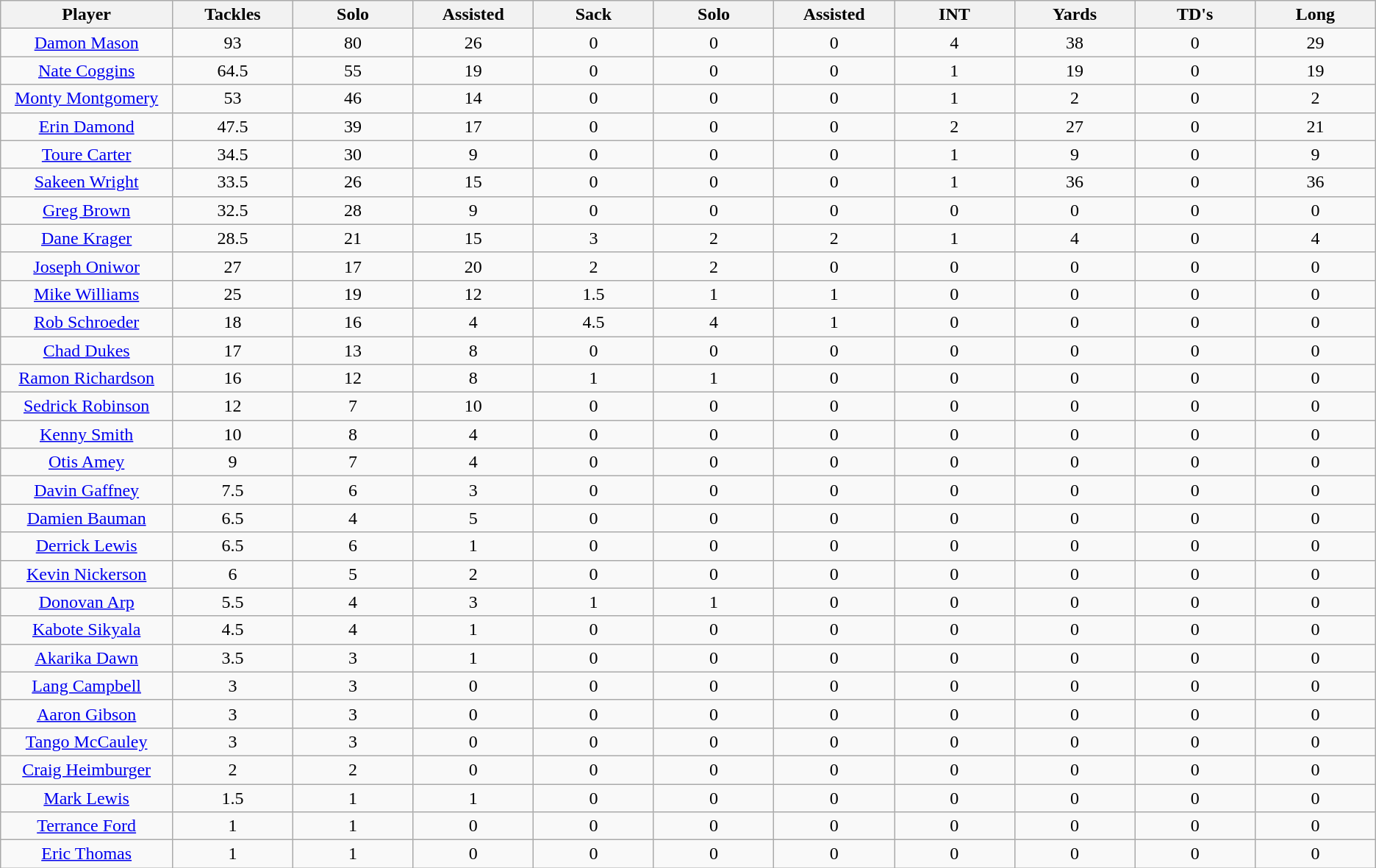<table class="wikitable sortable">
<tr>
<th bgcolor="#DDDDFF" width="10%">Player</th>
<th bgcolor="#DDDDFF" width="7%">Tackles</th>
<th bgcolor="#DDDDFF" width="7%">Solo</th>
<th bgcolor="#DDDDFF" width="7%">Assisted</th>
<th bgcolor="#DDDDFF" width="7%">Sack</th>
<th bgcolor="#DDDDFF" width="7%">Solo</th>
<th bgcolor="#DDDDFF" width="7%">Assisted</th>
<th bgcolor="#DDDDFF" width="7%">INT</th>
<th bgcolor="#DDDDFF" width="7%">Yards</th>
<th bgcolor="#DDDDFF" width="7%">TD's</th>
<th bgcolor="#DDDDFF" width="7%">Long</th>
</tr>
<tr align="center">
<td><a href='#'>Damon Mason</a></td>
<td>93</td>
<td>80</td>
<td>26</td>
<td>0</td>
<td>0</td>
<td>0</td>
<td>4</td>
<td>38</td>
<td>0</td>
<td>29</td>
</tr>
<tr align="center">
<td><a href='#'>Nate Coggins</a></td>
<td>64.5</td>
<td>55</td>
<td>19</td>
<td>0</td>
<td>0</td>
<td>0</td>
<td>1</td>
<td>19</td>
<td>0</td>
<td>19</td>
</tr>
<tr align="center">
<td><a href='#'>Monty Montgomery</a></td>
<td>53</td>
<td>46</td>
<td>14</td>
<td>0</td>
<td>0</td>
<td>0</td>
<td>1</td>
<td>2</td>
<td>0</td>
<td>2</td>
</tr>
<tr align="center">
<td><a href='#'>Erin Damond</a></td>
<td>47.5</td>
<td>39</td>
<td>17</td>
<td>0</td>
<td>0</td>
<td>0</td>
<td>2</td>
<td>27</td>
<td>0</td>
<td>21</td>
</tr>
<tr align="center">
<td><a href='#'>Toure Carter</a></td>
<td>34.5</td>
<td>30</td>
<td>9</td>
<td>0</td>
<td>0</td>
<td>0</td>
<td>1</td>
<td>9</td>
<td>0</td>
<td>9</td>
</tr>
<tr align="center">
<td><a href='#'>Sakeen Wright</a></td>
<td>33.5</td>
<td>26</td>
<td>15</td>
<td>0</td>
<td>0</td>
<td>0</td>
<td>1</td>
<td>36</td>
<td>0</td>
<td>36</td>
</tr>
<tr align="center">
<td><a href='#'>Greg Brown</a></td>
<td>32.5</td>
<td>28</td>
<td>9</td>
<td>0</td>
<td>0</td>
<td>0</td>
<td>0</td>
<td>0</td>
<td>0</td>
<td>0</td>
</tr>
<tr align="center">
<td><a href='#'>Dane Krager</a></td>
<td>28.5</td>
<td>21</td>
<td>15</td>
<td>3</td>
<td>2</td>
<td>2</td>
<td>1</td>
<td>4</td>
<td>0</td>
<td>4</td>
</tr>
<tr align="center">
<td><a href='#'>Joseph Oniwor</a></td>
<td>27</td>
<td>17</td>
<td>20</td>
<td>2</td>
<td>2</td>
<td>0</td>
<td>0</td>
<td>0</td>
<td>0</td>
<td>0</td>
</tr>
<tr align="center">
<td><a href='#'>Mike Williams</a></td>
<td>25</td>
<td>19</td>
<td>12</td>
<td>1.5</td>
<td>1</td>
<td>1</td>
<td>0</td>
<td>0</td>
<td>0</td>
<td>0</td>
</tr>
<tr align="center">
<td><a href='#'>Rob Schroeder</a></td>
<td>18</td>
<td>16</td>
<td>4</td>
<td>4.5</td>
<td>4</td>
<td>1</td>
<td>0</td>
<td>0</td>
<td>0</td>
<td>0</td>
</tr>
<tr align="center">
<td><a href='#'>Chad Dukes</a></td>
<td>17</td>
<td>13</td>
<td>8</td>
<td>0</td>
<td>0</td>
<td>0</td>
<td>0</td>
<td>0</td>
<td>0</td>
<td>0</td>
</tr>
<tr align="center">
<td><a href='#'>Ramon Richardson</a></td>
<td>16</td>
<td>12</td>
<td>8</td>
<td>1</td>
<td>1</td>
<td>0</td>
<td>0</td>
<td>0</td>
<td>0</td>
<td>0</td>
</tr>
<tr align="center">
<td><a href='#'>Sedrick Robinson</a></td>
<td>12</td>
<td>7</td>
<td>10</td>
<td>0</td>
<td>0</td>
<td>0</td>
<td>0</td>
<td>0</td>
<td>0</td>
<td>0</td>
</tr>
<tr align="center">
<td><a href='#'>Kenny Smith</a></td>
<td>10</td>
<td>8</td>
<td>4</td>
<td>0</td>
<td>0</td>
<td>0</td>
<td>0</td>
<td>0</td>
<td>0</td>
<td>0</td>
</tr>
<tr align="center">
<td><a href='#'>Otis Amey</a></td>
<td>9</td>
<td>7</td>
<td>4</td>
<td>0</td>
<td>0</td>
<td>0</td>
<td>0</td>
<td>0</td>
<td>0</td>
<td>0</td>
</tr>
<tr align="center">
<td><a href='#'>Davin Gaffney</a></td>
<td>7.5</td>
<td>6</td>
<td>3</td>
<td>0</td>
<td>0</td>
<td>0</td>
<td>0</td>
<td>0</td>
<td>0</td>
<td>0</td>
</tr>
<tr align="center">
<td><a href='#'>Damien Bauman</a></td>
<td>6.5</td>
<td>4</td>
<td>5</td>
<td>0</td>
<td>0</td>
<td>0</td>
<td>0</td>
<td>0</td>
<td>0</td>
<td>0</td>
</tr>
<tr align="center">
<td><a href='#'>Derrick Lewis</a></td>
<td>6.5</td>
<td>6</td>
<td>1</td>
<td>0</td>
<td>0</td>
<td>0</td>
<td>0</td>
<td>0</td>
<td>0</td>
<td>0</td>
</tr>
<tr align="center">
<td><a href='#'>Kevin Nickerson</a></td>
<td>6</td>
<td>5</td>
<td>2</td>
<td>0</td>
<td>0</td>
<td>0</td>
<td>0</td>
<td>0</td>
<td>0</td>
<td>0</td>
</tr>
<tr align="center">
<td><a href='#'>Donovan Arp</a></td>
<td>5.5</td>
<td>4</td>
<td>3</td>
<td>1</td>
<td>1</td>
<td>0</td>
<td>0</td>
<td>0</td>
<td>0</td>
<td>0</td>
</tr>
<tr align="center">
<td><a href='#'>Kabote Sikyala</a></td>
<td>4.5</td>
<td>4</td>
<td>1</td>
<td>0</td>
<td>0</td>
<td>0</td>
<td>0</td>
<td>0</td>
<td>0</td>
<td>0</td>
</tr>
<tr align="center">
<td><a href='#'>Akarika Dawn</a></td>
<td>3.5</td>
<td>3</td>
<td>1</td>
<td>0</td>
<td>0</td>
<td>0</td>
<td>0</td>
<td>0</td>
<td>0</td>
<td>0</td>
</tr>
<tr align="center">
<td><a href='#'>Lang Campbell</a></td>
<td>3</td>
<td>3</td>
<td>0</td>
<td>0</td>
<td>0</td>
<td>0</td>
<td>0</td>
<td>0</td>
<td>0</td>
<td>0</td>
</tr>
<tr align="center">
<td><a href='#'>Aaron Gibson</a></td>
<td>3</td>
<td>3</td>
<td>0</td>
<td>0</td>
<td>0</td>
<td>0</td>
<td>0</td>
<td>0</td>
<td>0</td>
<td>0</td>
</tr>
<tr align="center">
<td><a href='#'>Tango McCauley</a></td>
<td>3</td>
<td>3</td>
<td>0</td>
<td>0</td>
<td>0</td>
<td>0</td>
<td>0</td>
<td>0</td>
<td>0</td>
<td>0</td>
</tr>
<tr align="center">
<td><a href='#'>Craig Heimburger</a></td>
<td>2</td>
<td>2</td>
<td>0</td>
<td>0</td>
<td>0</td>
<td>0</td>
<td>0</td>
<td>0</td>
<td>0</td>
<td>0</td>
</tr>
<tr align="center">
<td><a href='#'>Mark Lewis</a></td>
<td>1.5</td>
<td>1</td>
<td>1</td>
<td>0</td>
<td>0</td>
<td>0</td>
<td>0</td>
<td>0</td>
<td>0</td>
<td>0</td>
</tr>
<tr align="center">
<td><a href='#'>Terrance Ford</a></td>
<td>1</td>
<td>1</td>
<td>0</td>
<td>0</td>
<td>0</td>
<td>0</td>
<td>0</td>
<td>0</td>
<td>0</td>
<td>0</td>
</tr>
<tr align="center">
<td><a href='#'>Eric Thomas</a></td>
<td>1</td>
<td>1</td>
<td>0</td>
<td>0</td>
<td>0</td>
<td>0</td>
<td>0</td>
<td>0</td>
<td>0</td>
<td>0</td>
</tr>
</table>
